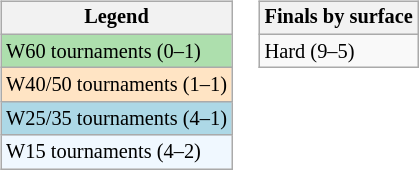<table>
<tr valign=top>
<td><br><table class="wikitable" style="font-size:85%">
<tr>
<th>Legend</th>
</tr>
<tr style="background:#addfad;">
<td>W60 tournaments (0–1)</td>
</tr>
<tr style="background:#ffe4c4;">
<td>W40/50 tournaments (1–1)</td>
</tr>
<tr style="background:lightblue;">
<td>W25/35 tournaments (4–1)</td>
</tr>
<tr style="background:#f0f8ff;">
<td>W15 tournaments (4–2)</td>
</tr>
</table>
</td>
<td><br><table class="wikitable" style="font-size:85%">
<tr>
<th>Finals by surface</th>
</tr>
<tr>
<td>Hard (9–5)</td>
</tr>
</table>
</td>
</tr>
</table>
